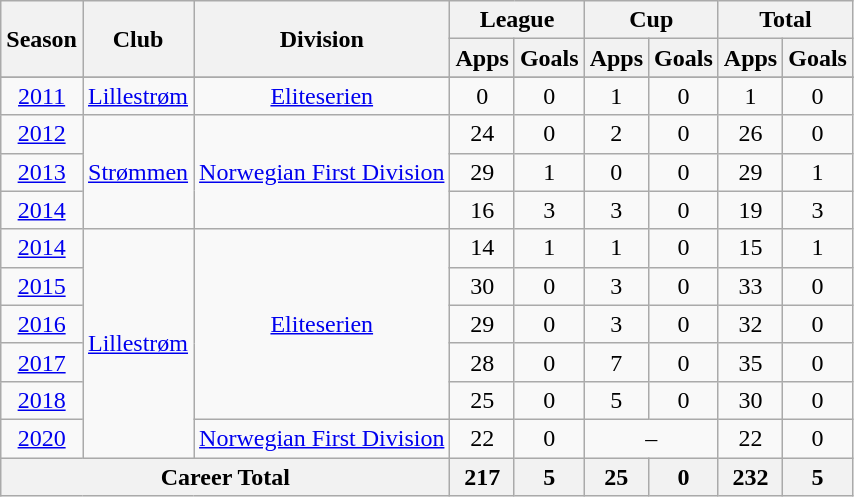<table class="wikitable" style="text-align: center;">
<tr>
<th rowspan="2">Season</th>
<th rowspan="2">Club</th>
<th rowspan="2">Division</th>
<th colspan="2">League</th>
<th colspan="2">Cup</th>
<th colspan="2">Total</th>
</tr>
<tr>
<th>Apps</th>
<th>Goals</th>
<th>Apps</th>
<th>Goals</th>
<th>Apps</th>
<th>Goals</th>
</tr>
<tr>
</tr>
<tr>
<td><a href='#'>2011</a></td>
<td rowspan="1" valign="center"><a href='#'>Lillestrøm</a></td>
<td rowspan="1" valign="center"><a href='#'>Eliteserien</a></td>
<td>0</td>
<td>0</td>
<td>1</td>
<td>0</td>
<td>1</td>
<td>0</td>
</tr>
<tr>
<td><a href='#'>2012</a></td>
<td rowspan="3" valign="center"><a href='#'>Strømmen</a></td>
<td rowspan="3" valign="center"><a href='#'>Norwegian First Division</a></td>
<td>24</td>
<td>0</td>
<td>2</td>
<td>0</td>
<td>26</td>
<td>0</td>
</tr>
<tr>
<td><a href='#'>2013</a></td>
<td>29</td>
<td>1</td>
<td>0</td>
<td>0</td>
<td>29</td>
<td>1</td>
</tr>
<tr>
<td><a href='#'>2014</a></td>
<td>16</td>
<td>3</td>
<td>3</td>
<td>0</td>
<td>19</td>
<td>3</td>
</tr>
<tr>
<td><a href='#'>2014</a></td>
<td rowspan="6" valign="center"><a href='#'>Lillestrøm</a></td>
<td rowspan="5" valign="center"><a href='#'>Eliteserien</a></td>
<td>14</td>
<td>1</td>
<td>1</td>
<td>0</td>
<td>15</td>
<td>1</td>
</tr>
<tr>
<td><a href='#'>2015</a></td>
<td>30</td>
<td>0</td>
<td>3</td>
<td>0</td>
<td>33</td>
<td>0</td>
</tr>
<tr>
<td><a href='#'>2016</a></td>
<td>29</td>
<td>0</td>
<td>3</td>
<td>0</td>
<td>32</td>
<td>0</td>
</tr>
<tr>
<td><a href='#'>2017</a></td>
<td>28</td>
<td>0</td>
<td>7</td>
<td>0</td>
<td>35</td>
<td>0</td>
</tr>
<tr>
<td><a href='#'>2018</a></td>
<td>25</td>
<td>0</td>
<td>5</td>
<td>0</td>
<td>30</td>
<td>0</td>
</tr>
<tr>
<td><a href='#'>2020</a></td>
<td rowspan="1" valign="center"><a href='#'>Norwegian First Division</a></td>
<td>22</td>
<td>0</td>
<td colspan=2>–</td>
<td>22</td>
<td>0</td>
</tr>
<tr>
<th colspan="3">Career Total</th>
<th>217</th>
<th>5</th>
<th>25</th>
<th>0</th>
<th>232</th>
<th>5</th>
</tr>
</table>
